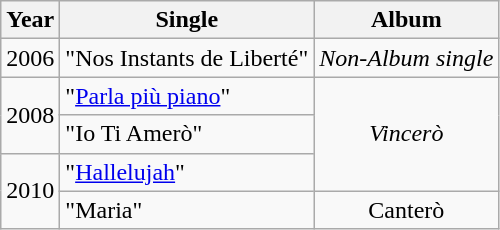<table class="wikitable" style="text-align:center;">
<tr>
<th>Year</th>
<th>Single</th>
<th>Album</th>
</tr>
<tr>
<td>2006</td>
<td align="left">"Nos Instants de Liberté"</td>
<td><em>Non-Album single</em></td>
</tr>
<tr>
<td rowspan="2">2008</td>
<td align="left">"<a href='#'>Parla più piano</a>"</td>
<td rowspan="3"><em>Vincerò</em></td>
</tr>
<tr>
<td align="left">"Io Ti Amerò"</td>
</tr>
<tr>
<td rowspan="3">2010</td>
<td align="left">"<a href='#'>Hallelujah</a>"</td>
</tr>
<tr>
<td align="left">"Maria"</td>
<td>Canterò</td>
</tr>
</table>
